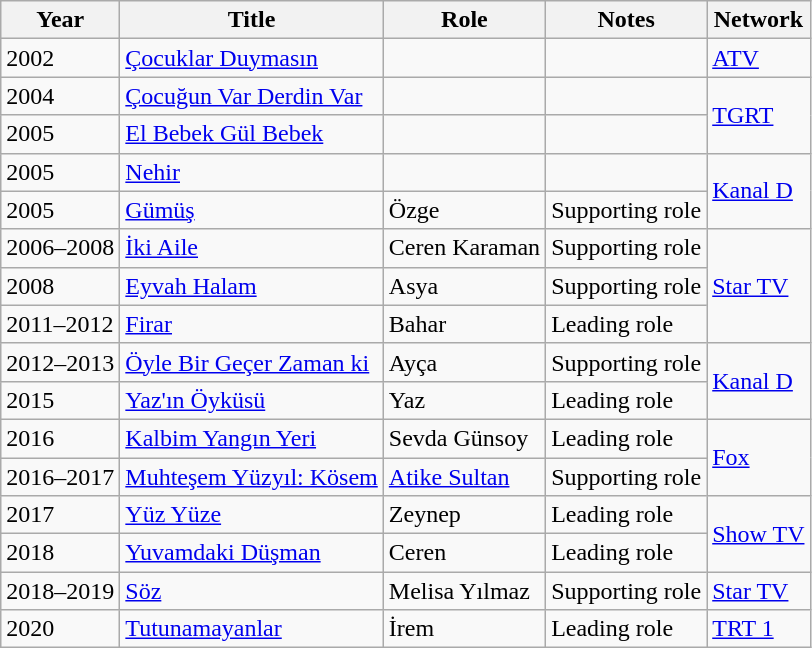<table class="wikitable">
<tr>
<th>Year</th>
<th>Title</th>
<th>Role</th>
<th>Notes</th>
<th>Network</th>
</tr>
<tr>
<td>2002</td>
<td><a href='#'>Çocuklar Duymasın</a></td>
<td></td>
<td></td>
<td><a href='#'>ATV</a></td>
</tr>
<tr>
<td>2004</td>
<td><a href='#'>Çocuğun Var Derdin Var</a></td>
<td></td>
<td></td>
<td rowspan="2"><a href='#'>TGRT</a></td>
</tr>
<tr>
<td>2005</td>
<td><a href='#'>El Bebek Gül Bebek</a></td>
<td></td>
<td></td>
</tr>
<tr>
<td>2005</td>
<td><a href='#'>Nehir</a></td>
<td></td>
<td></td>
<td rowspan="2"><a href='#'>Kanal D</a></td>
</tr>
<tr>
<td>2005</td>
<td><a href='#'>Gümüş</a></td>
<td>Özge</td>
<td>Supporting role</td>
</tr>
<tr>
<td>2006–2008</td>
<td><a href='#'>İki Aile</a></td>
<td>Ceren Karaman</td>
<td>Supporting role</td>
<td rowspan="3"><a href='#'>Star TV</a></td>
</tr>
<tr>
<td>2008</td>
<td><a href='#'>Eyvah Halam</a></td>
<td>Asya</td>
<td>Supporting role</td>
</tr>
<tr>
<td>2011–2012</td>
<td><a href='#'>Firar</a></td>
<td>Bahar</td>
<td>Leading role</td>
</tr>
<tr>
<td>2012–2013</td>
<td><a href='#'>Öyle Bir Geçer Zaman ki</a></td>
<td>Ayça</td>
<td>Supporting role</td>
<td rowspan="2"><a href='#'>Kanal D</a></td>
</tr>
<tr>
<td>2015</td>
<td><a href='#'>Yaz'ın Öyküsü</a></td>
<td>Yaz</td>
<td>Leading role</td>
</tr>
<tr>
<td>2016</td>
<td><a href='#'>Kalbim Yangın Yeri</a></td>
<td>Sevda Günsoy</td>
<td>Leading role</td>
<td rowspan="2"><a href='#'>Fox</a></td>
</tr>
<tr>
<td>2016–2017</td>
<td><a href='#'>Muhteşem Yüzyıl: Kösem</a></td>
<td><a href='#'>Atike Sultan</a></td>
<td>Supporting role</td>
</tr>
<tr>
<td>2017</td>
<td><a href='#'>Yüz Yüze</a></td>
<td>Zeynep</td>
<td>Leading role</td>
<td rowspan="2"><a href='#'>Show TV</a></td>
</tr>
<tr>
<td>2018</td>
<td><a href='#'>Yuvamdaki Düşman</a></td>
<td>Ceren</td>
<td>Leading role</td>
</tr>
<tr>
<td>2018–2019</td>
<td><a href='#'>Söz</a></td>
<td>Melisa Yılmaz</td>
<td>Supporting role</td>
<td><a href='#'>Star TV</a></td>
</tr>
<tr>
<td>2020</td>
<td><a href='#'>Tutunamayanlar</a></td>
<td>İrem</td>
<td>Leading role</td>
<td><a href='#'>TRT 1</a></td>
</tr>
</table>
